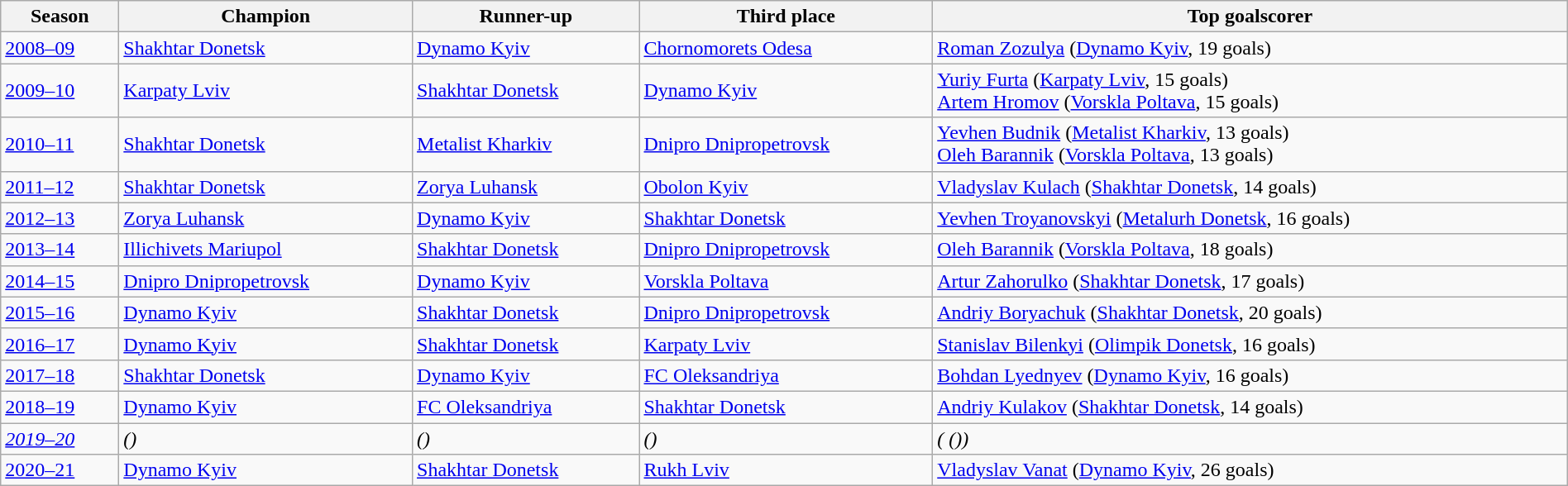<table class="wikitable" width=100%>
<tr>
<th>Season</th>
<th>Champion</th>
<th>Runner-up</th>
<th>Third place</th>
<th>Top goalscorer</th>
</tr>
<tr>
<td><a href='#'>2008–09</a></td>
<td><a href='#'>Shakhtar Donetsk</a></td>
<td><a href='#'>Dynamo Kyiv</a></td>
<td><a href='#'>Chornomorets Odesa</a></td>
<td> <a href='#'>Roman Zozulya</a> (<a href='#'>Dynamo Kyiv</a>, 19 goals)</td>
</tr>
<tr>
<td><a href='#'>2009–10</a></td>
<td><a href='#'>Karpaty Lviv</a></td>
<td><a href='#'>Shakhtar Donetsk</a></td>
<td><a href='#'>Dynamo Kyiv</a></td>
<td> <a href='#'>Yuriy Furta</a> (<a href='#'>Karpaty Lviv</a>, 15 goals)<br> <a href='#'>Artem Hromov</a> (<a href='#'>Vorskla Poltava</a>, 15 goals)</td>
</tr>
<tr>
<td><a href='#'>2010–11</a></td>
<td><a href='#'>Shakhtar Donetsk</a></td>
<td><a href='#'>Metalist Kharkiv</a></td>
<td><a href='#'>Dnipro Dnipropetrovsk</a></td>
<td> <a href='#'>Yevhen Budnik</a> (<a href='#'>Metalist Kharkiv</a>, 13 goals)<br> <a href='#'>Oleh Barannik</a> (<a href='#'>Vorskla Poltava</a>, 13 goals)</td>
</tr>
<tr>
<td><a href='#'>2011–12</a></td>
<td><a href='#'>Shakhtar Donetsk</a></td>
<td><a href='#'>Zorya Luhansk</a></td>
<td><a href='#'>Obolon Kyiv</a></td>
<td> <a href='#'>Vladyslav Kulach</a> (<a href='#'>Shakhtar Donetsk</a>, 14 goals)</td>
</tr>
<tr>
<td><a href='#'>2012–13</a></td>
<td><a href='#'>Zorya Luhansk</a></td>
<td><a href='#'>Dynamo Kyiv</a></td>
<td><a href='#'>Shakhtar Donetsk</a></td>
<td> <a href='#'>Yevhen Troyanovskyi</a> (<a href='#'>Metalurh Donetsk</a>, 16 goals)</td>
</tr>
<tr>
<td><a href='#'>2013–14</a></td>
<td><a href='#'>Illichivets Mariupol</a></td>
<td><a href='#'>Shakhtar Donetsk</a></td>
<td><a href='#'>Dnipro Dnipropetrovsk</a></td>
<td> <a href='#'>Oleh Barannik</a> (<a href='#'>Vorskla Poltava</a>, 18 goals)</td>
</tr>
<tr>
<td><a href='#'>2014–15</a></td>
<td><a href='#'>Dnipro Dnipropetrovsk</a></td>
<td><a href='#'>Dynamo Kyiv</a></td>
<td><a href='#'>Vorskla Poltava</a></td>
<td> <a href='#'>Artur Zahorulko</a> (<a href='#'>Shakhtar Donetsk</a>, 17 goals)</td>
</tr>
<tr>
<td><a href='#'>2015–16</a></td>
<td><a href='#'>Dynamo Kyiv</a></td>
<td><a href='#'>Shakhtar Donetsk</a></td>
<td><a href='#'>Dnipro Dnipropetrovsk</a></td>
<td> <a href='#'>Andriy Boryachuk</a> (<a href='#'>Shakhtar Donetsk</a>, 20 goals)</td>
</tr>
<tr>
<td><a href='#'>2016–17</a></td>
<td><a href='#'>Dynamo Kyiv</a></td>
<td><a href='#'>Shakhtar Donetsk</a></td>
<td><a href='#'>Karpaty Lviv</a></td>
<td> <a href='#'>Stanislav Bilenkyi</a> (<a href='#'>Olimpik Donetsk</a>, 16 goals)</td>
</tr>
<tr>
<td><a href='#'>2017–18</a></td>
<td><a href='#'>Shakhtar Donetsk</a></td>
<td><a href='#'>Dynamo Kyiv</a></td>
<td><a href='#'>FC Oleksandriya</a></td>
<td> <a href='#'>Bohdan Lyednyev</a> (<a href='#'>Dynamo Kyiv</a>, 16 goals)</td>
</tr>
<tr>
<td><a href='#'>2018–19</a></td>
<td><a href='#'>Dynamo Kyiv</a></td>
<td><a href='#'>FC Oleksandriya</a></td>
<td><a href='#'>Shakhtar Donetsk</a></td>
<td> <a href='#'>Andriy Kulakov</a> (<a href='#'>Shakhtar Donetsk</a>, 14 goals)</td>
</tr>
<tr>
<td><em><a href='#'>2019–20</a></em></td>
<td><em>()</em></td>
<td><em>()</em></td>
<td><em>()</em></td>
<td><em>(  ())</em></td>
</tr>
<tr>
<td><a href='#'>2020–21</a></td>
<td><a href='#'>Dynamo Kyiv</a></td>
<td><a href='#'>Shakhtar Donetsk</a></td>
<td><a href='#'>Rukh Lviv</a></td>
<td> <a href='#'>Vladyslav Vanat</a> (<a href='#'>Dynamo Kyiv</a>, 26 goals)</td>
</tr>
</table>
